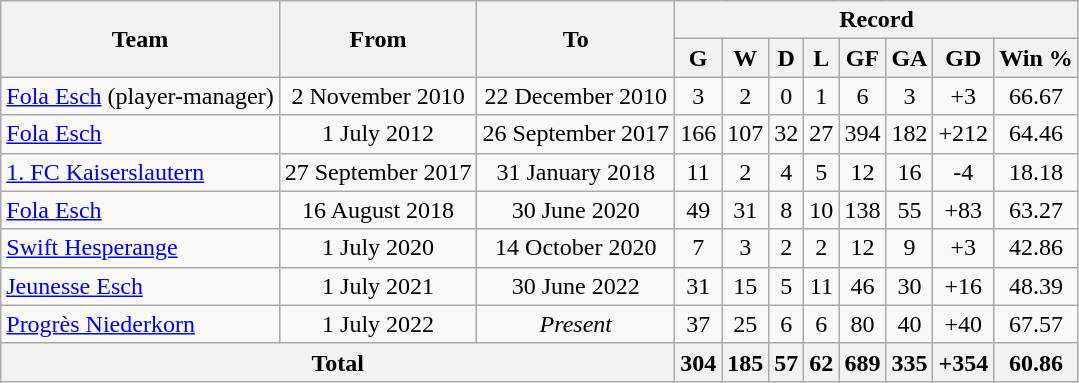<table class="wikitable" style="text-align: center">
<tr>
<th rowspan="2">Team</th>
<th rowspan="2">From</th>
<th rowspan="2">To</th>
<th colspan="8">Record</th>
</tr>
<tr>
<th>G</th>
<th>W</th>
<th>D</th>
<th>L</th>
<th>GF</th>
<th>GA</th>
<th>GD</th>
<th>Win %</th>
</tr>
<tr>
<td align="left"> <a href='#'>Fola Esch</a> (player-manager)</td>
<td>2 November 2010</td>
<td>22 December 2010</td>
<td>3</td>
<td>2</td>
<td>0</td>
<td>1</td>
<td>6</td>
<td>3</td>
<td>+3</td>
<td>66.67</td>
</tr>
<tr>
<td align="left"> <a href='#'>Fola Esch</a></td>
<td>1 July 2012</td>
<td>26 September 2017</td>
<td>166</td>
<td>107</td>
<td>32</td>
<td>27</td>
<td>394</td>
<td>182</td>
<td>+212</td>
<td>64.46</td>
</tr>
<tr>
<td align="left"> <a href='#'>1. FC Kaiserslautern</a></td>
<td>27 September 2017</td>
<td>31 January 2018</td>
<td>11</td>
<td>2</td>
<td>4</td>
<td>5</td>
<td>12</td>
<td>16</td>
<td>-4</td>
<td>18.18</td>
</tr>
<tr>
<td align="left"> <a href='#'>Fola Esch</a></td>
<td>16 August 2018</td>
<td>30 June 2020</td>
<td>49</td>
<td>31</td>
<td>8</td>
<td>10</td>
<td>138</td>
<td>55</td>
<td>+83</td>
<td>63.27</td>
</tr>
<tr>
<td align="left"> <a href='#'>Swift Hesperange</a></td>
<td>1 July 2020</td>
<td>14 October 2020</td>
<td>7</td>
<td>3</td>
<td>2</td>
<td>2</td>
<td>12</td>
<td>9</td>
<td>+3</td>
<td>42.86</td>
</tr>
<tr>
<td align="left"> <a href='#'>Jeunesse Esch</a></td>
<td>1 July 2021</td>
<td>30 June 2022</td>
<td>31</td>
<td>15</td>
<td>5</td>
<td>11</td>
<td>46</td>
<td>30</td>
<td>+16</td>
<td>48.39</td>
</tr>
<tr>
<td align="left"> <a href='#'>Progrès Niederkorn</a></td>
<td>1 July 2022</td>
<td><em>Present</em></td>
<td>37</td>
<td>25</td>
<td>6</td>
<td>6</td>
<td>80</td>
<td>40</td>
<td>+40</td>
<td>67.57</td>
</tr>
<tr>
<th colspan="3">Total</th>
<th>304</th>
<th>185</th>
<th>57</th>
<th>62</th>
<th>689</th>
<th>335</th>
<th>+354</th>
<th>60.86</th>
</tr>
</table>
